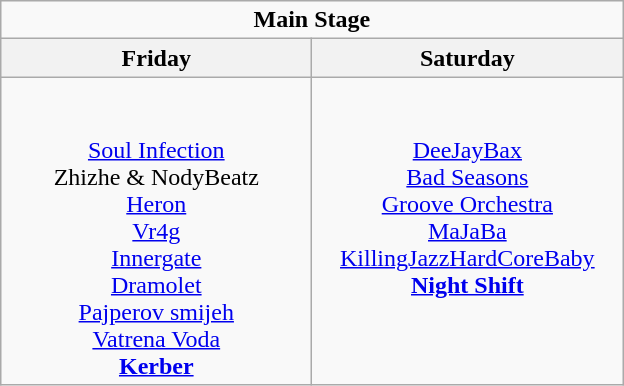<table class="wikitable">
<tr>
<td colspan="2" align="center"><strong>Main Stage</strong></td>
</tr>
<tr>
<th>Friday</th>
<th>Saturday</th>
</tr>
<tr>
<td valign="top" align="center" width=200><br><br><a href='#'>Soul Infection</a> 
<br>Zhizhe & NodyBeatz             
<br><a href='#'>Heron</a>       
<br><a href='#'>Vr4g</a>         
<br><a href='#'>Innergate</a> 
<br><a href='#'>Dramolet</a>                   
<br><a href='#'>Pajperov smijeh</a>            
<br><a href='#'>Vatrena Voda</a>               
<br><strong><a href='#'>Kerber</a></strong>               </td>
<td valign="top" align="center" width=200><br><br><a href='#'>DeeJayBax</a>              
<br><a href='#'>Bad Seasons</a>              
<br><a href='#'>Groove Orchestra</a>        
<br><a href='#'>MaJaBa</a>                  
<br><a href='#'>KillingJazzHardCoreBaby</a> 
<br><strong><a href='#'>Night Shift</a></strong> </td>
</tr>
</table>
